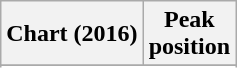<table class="wikitable sortable plainrowheaders" style="text-align:center;">
<tr>
<th>Chart (2016)</th>
<th>Peak <br> position</th>
</tr>
<tr>
</tr>
<tr>
</tr>
<tr>
</tr>
<tr>
</tr>
<tr>
</tr>
</table>
